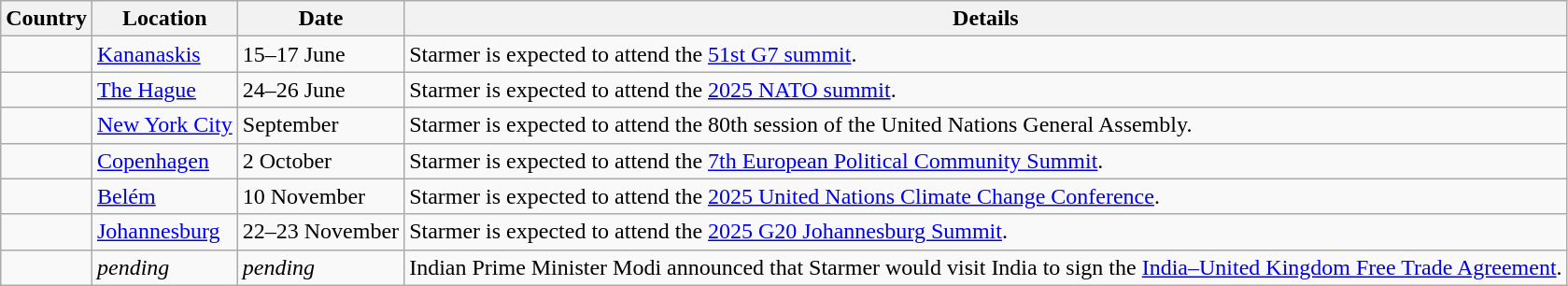<table class="wikitable sortable">
<tr>
<th>Country</th>
<th>Location</th>
<th>Date</th>
<th class=unsortable>Details</th>
</tr>
<tr>
<td></td>
<td><a href='#'>Kananaskis</a></td>
<td>15–17 June</td>
<td>Starmer is expected to attend the <a href='#'>51st G7 summit</a>.</td>
</tr>
<tr>
<td></td>
<td><a href='#'>The Hague</a></td>
<td>24–26 June</td>
<td>Starmer is expected to attend the <a href='#'>2025 NATO summit</a>.</td>
</tr>
<tr>
<td></td>
<td><a href='#'>New York City</a></td>
<td>September</td>
<td>Starmer is expected to attend the 80th session of the United Nations General Assembly.</td>
</tr>
<tr>
<td></td>
<td><a href='#'>Copenhagen</a></td>
<td>2 October</td>
<td>Starmer is expected to attend the <a href='#'>7th European Political Community Summit</a>.</td>
</tr>
<tr>
<td></td>
<td><a href='#'>Belém</a></td>
<td>10 November</td>
<td>Starmer is expected to attend the <a href='#'>2025 United Nations Climate Change Conference</a>.</td>
</tr>
<tr>
<td></td>
<td><a href='#'>Johannesburg</a></td>
<td>22–23 November</td>
<td>Starmer is expected to attend the <a href='#'>2025 G20 Johannesburg Summit</a>.</td>
</tr>
<tr>
<td></td>
<td><em>pending</em></td>
<td><em>pending</em></td>
<td>Indian Prime Minister Modi announced that Starmer would visit India to sign the <a href='#'>India–United Kingdom Free Trade Agreement</a>.</td>
</tr>
</table>
